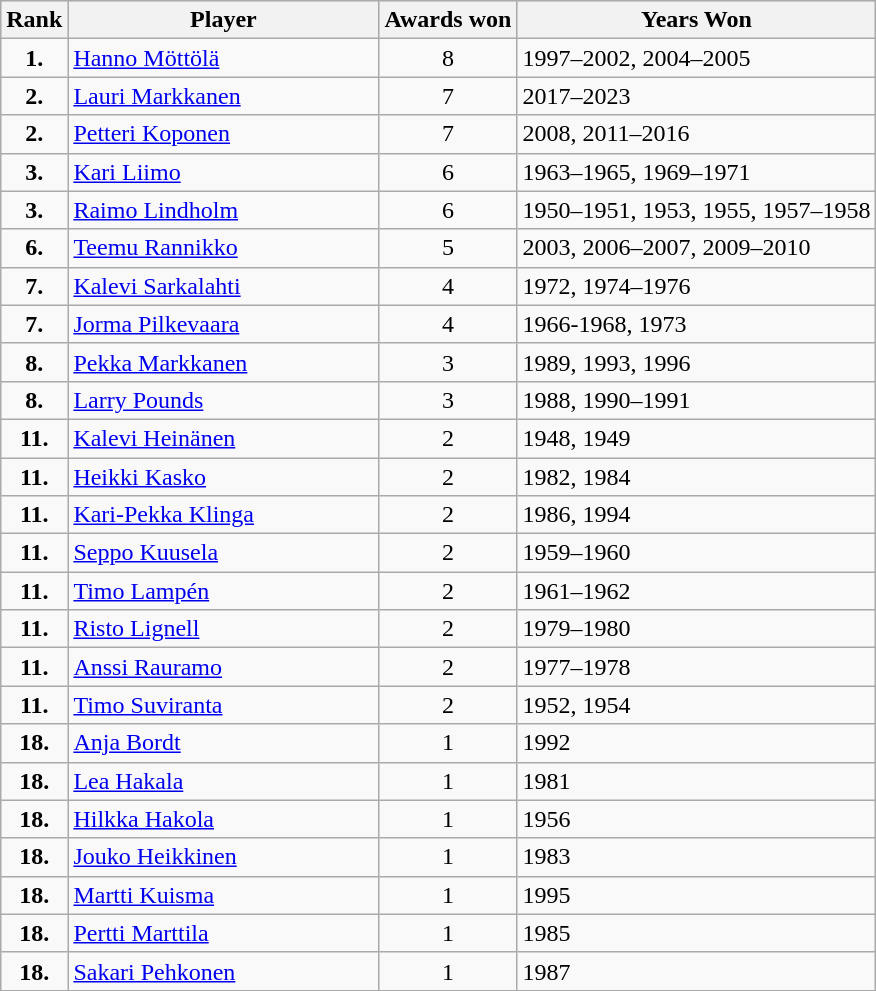<table class="wikitable sortable" style="text-align:center;">
<tr style="background-color:#CEDAF2;">
<th>Rank</th>
<th style = "width: 200px;">Player</th>
<th>Awards won</th>
<th class = "unsortable">Years Won</th>
</tr>
<tr>
<td><strong>1.</strong></td>
<td style="text-align:left;"><a href='#'>Hanno Möttölä</a></td>
<td>8</td>
<td style="text-align:left;">1997–2002, 2004–2005</td>
</tr>
<tr>
<td><strong>2.</strong></td>
<td style="text-align:left;"><a href='#'>Lauri Markkanen</a></td>
<td>7</td>
<td style="text-align:left;">2017–2023</td>
</tr>
<tr>
<td><strong>2.</strong></td>
<td style="text-align:left;"><a href='#'>Petteri Koponen</a></td>
<td>7</td>
<td style="text-align:left;">2008, 2011–2016</td>
</tr>
<tr>
<td><strong>3.</strong></td>
<td style="text-align:left;"><a href='#'>Kari Liimo</a></td>
<td>6</td>
<td style="text-align:left;">1963–1965, 1969–1971</td>
</tr>
<tr>
<td><strong>3.</strong></td>
<td style="text-align:left;"><a href='#'>Raimo Lindholm</a></td>
<td>6</td>
<td style="text-align:left;">1950–1951, 1953, 1955, 1957–1958</td>
</tr>
<tr>
<td><strong>6.</strong></td>
<td style="text-align:left;"><a href='#'>Teemu Rannikko</a></td>
<td>5</td>
<td style="text-align:left;">2003, 2006–2007, 2009–2010</td>
</tr>
<tr>
<td><strong>7.</strong></td>
<td style="text-align:left;"><a href='#'>Kalevi Sarkalahti</a></td>
<td>4</td>
<td style="text-align:left;">1972, 1974–1976</td>
</tr>
<tr>
<td><strong>7.</strong></td>
<td style="text-align:left;"><a href='#'>Jorma Pilkevaara</a></td>
<td>4</td>
<td style="text-align:left;">1966-1968, 1973</td>
</tr>
<tr>
<td><strong>8.</strong></td>
<td style="text-align:left;"><a href='#'>Pekka Markkanen</a></td>
<td>3</td>
<td style="text-align:left;">1989, 1993, 1996</td>
</tr>
<tr>
<td><strong>8.</strong></td>
<td style="text-align:left;"><a href='#'>Larry Pounds</a></td>
<td>3</td>
<td style="text-align:left;">1988, 1990–1991</td>
</tr>
<tr>
<td><strong>11.</strong></td>
<td style="text-align:left;"><a href='#'>Kalevi Heinänen</a></td>
<td>2</td>
<td style="text-align:left;">1948, 1949</td>
</tr>
<tr>
<td><strong>11.</strong></td>
<td style="text-align:left;"><a href='#'>Heikki Kasko</a></td>
<td>2</td>
<td style="text-align:left;">1982, 1984</td>
</tr>
<tr>
<td><strong>11.</strong></td>
<td style="text-align:left;"><a href='#'>Kari-Pekka Klinga</a></td>
<td>2</td>
<td style="text-align:left;">1986, 1994</td>
</tr>
<tr>
<td><strong>11.</strong></td>
<td style="text-align:left;"><a href='#'>Seppo Kuusela</a></td>
<td>2</td>
<td style="text-align:left;">1959–1960</td>
</tr>
<tr>
<td><strong>11.</strong></td>
<td style="text-align:left;"><a href='#'>Timo Lampén</a></td>
<td>2</td>
<td style="text-align:left;">1961–1962</td>
</tr>
<tr>
<td><strong>11.</strong></td>
<td style="text-align:left;"><a href='#'>Risto Lignell</a></td>
<td>2</td>
<td style="text-align:left;">1979–1980</td>
</tr>
<tr>
<td><strong>11.</strong></td>
<td style="text-align:left;"><a href='#'>Anssi Rauramo</a></td>
<td>2</td>
<td style="text-align:left;">1977–1978</td>
</tr>
<tr>
<td><strong>11.</strong></td>
<td style="text-align:left;"><a href='#'>Timo Suviranta</a></td>
<td>2</td>
<td style="text-align:left;">1952, 1954</td>
</tr>
<tr>
<td><strong>18.</strong></td>
<td style="text-align:left;"><a href='#'>Anja Bordt</a></td>
<td>1</td>
<td style="text-align:left;">1992</td>
</tr>
<tr>
<td><strong>18.</strong></td>
<td style="text-align:left;"><a href='#'>Lea Hakala</a></td>
<td>1</td>
<td style="text-align:left;">1981</td>
</tr>
<tr>
<td><strong>18.</strong></td>
<td style="text-align:left;"><a href='#'>Hilkka Hakola</a></td>
<td>1</td>
<td style="text-align:left;">1956</td>
</tr>
<tr>
<td><strong>18.</strong></td>
<td style="text-align:left;"><a href='#'>Jouko Heikkinen</a></td>
<td>1</td>
<td style="text-align:left;">1983</td>
</tr>
<tr>
<td><strong>18.</strong></td>
<td style="text-align:left;"><a href='#'>Martti Kuisma</a></td>
<td>1</td>
<td style="text-align:left;">1995</td>
</tr>
<tr>
<td><strong>18.</strong></td>
<td style="text-align:left;"><a href='#'>Pertti Marttila</a></td>
<td>1</td>
<td style="text-align:left;">1985</td>
</tr>
<tr>
<td><strong>18.</strong></td>
<td style="text-align:left;"><a href='#'>Sakari Pehkonen</a></td>
<td>1</td>
<td style="text-align:left;">1987</td>
</tr>
</table>
